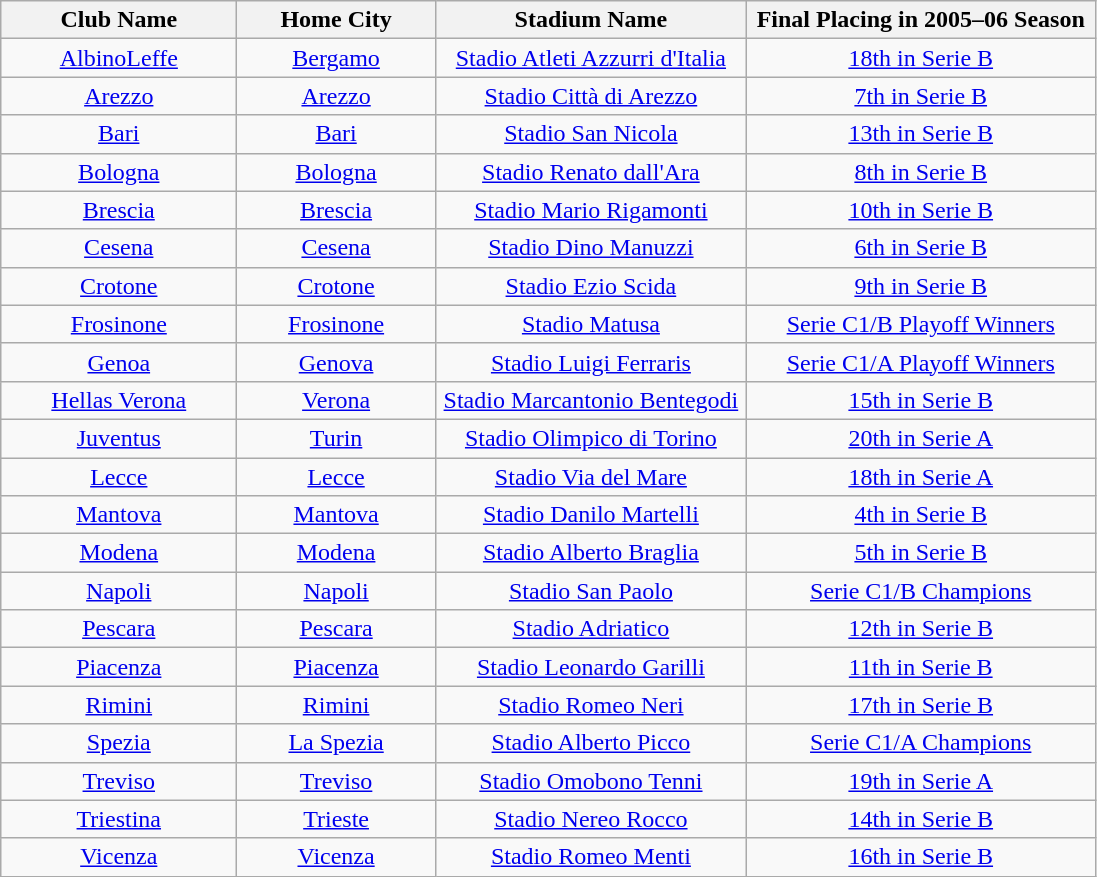<table class="wikitable" style="text-align: center;">
<tr>
<th width="150">Club Name</th>
<th width="125">Home City</th>
<th width="200">Stadium Name</th>
<th width="225">Final Placing in 2005–06 Season</th>
</tr>
<tr>
<td><a href='#'>AlbinoLeffe</a></td>
<td><a href='#'>Bergamo</a></td>
<td><a href='#'>Stadio Atleti Azzurri d'Italia</a></td>
<td><a href='#'>18th in Serie B</a></td>
</tr>
<tr>
<td><a href='#'>Arezzo</a></td>
<td><a href='#'>Arezzo</a></td>
<td><a href='#'>Stadio Città di Arezzo</a></td>
<td><a href='#'>7th in Serie B</a></td>
</tr>
<tr>
<td><a href='#'>Bari</a></td>
<td><a href='#'>Bari</a></td>
<td><a href='#'>Stadio San Nicola</a></td>
<td><a href='#'>13th in Serie B</a></td>
</tr>
<tr>
<td><a href='#'>Bologna</a></td>
<td><a href='#'>Bologna</a></td>
<td><a href='#'>Stadio Renato dall'Ara</a></td>
<td><a href='#'>8th in Serie B</a></td>
</tr>
<tr>
<td><a href='#'>Brescia</a></td>
<td><a href='#'>Brescia</a></td>
<td><a href='#'>Stadio Mario Rigamonti</a></td>
<td><a href='#'>10th in Serie B</a></td>
</tr>
<tr>
<td><a href='#'>Cesena</a></td>
<td><a href='#'>Cesena</a></td>
<td><a href='#'>Stadio Dino Manuzzi</a></td>
<td><a href='#'>6th in Serie B</a></td>
</tr>
<tr>
<td><a href='#'>Crotone</a></td>
<td><a href='#'>Crotone</a></td>
<td><a href='#'>Stadio Ezio Scida</a></td>
<td><a href='#'>9th in Serie B</a></td>
</tr>
<tr>
<td><a href='#'>Frosinone</a></td>
<td><a href='#'>Frosinone</a></td>
<td><a href='#'>Stadio Matusa</a></td>
<td><a href='#'>Serie C1/B Playoff Winners</a></td>
</tr>
<tr>
<td><a href='#'>Genoa</a></td>
<td><a href='#'>Genova</a></td>
<td><a href='#'>Stadio Luigi Ferraris</a></td>
<td><a href='#'>Serie C1/A Playoff Winners</a></td>
</tr>
<tr>
<td><a href='#'>Hellas Verona</a></td>
<td><a href='#'>Verona</a></td>
<td><a href='#'>Stadio Marcantonio Bentegodi</a></td>
<td><a href='#'>15th in Serie B</a></td>
</tr>
<tr>
<td><a href='#'>Juventus</a></td>
<td><a href='#'>Turin</a></td>
<td><a href='#'>Stadio Olimpico di Torino</a></td>
<td><a href='#'>20th in Serie A</a></td>
</tr>
<tr>
<td><a href='#'>Lecce</a></td>
<td><a href='#'>Lecce</a></td>
<td><a href='#'>Stadio Via del Mare</a></td>
<td><a href='#'>18th in Serie A</a></td>
</tr>
<tr>
<td><a href='#'>Mantova</a></td>
<td><a href='#'>Mantova</a></td>
<td><a href='#'>Stadio Danilo Martelli</a></td>
<td><a href='#'>4th in Serie B</a></td>
</tr>
<tr>
<td><a href='#'>Modena</a></td>
<td><a href='#'>Modena</a></td>
<td><a href='#'>Stadio Alberto Braglia</a></td>
<td><a href='#'>5th in Serie B</a></td>
</tr>
<tr>
<td><a href='#'>Napoli</a></td>
<td><a href='#'>Napoli</a></td>
<td><a href='#'>Stadio San Paolo</a></td>
<td><a href='#'>Serie C1/B Champions</a></td>
</tr>
<tr>
<td><a href='#'>Pescara</a></td>
<td><a href='#'>Pescara</a></td>
<td><a href='#'>Stadio Adriatico</a></td>
<td><a href='#'>12th in Serie B</a></td>
</tr>
<tr>
<td><a href='#'>Piacenza</a></td>
<td><a href='#'>Piacenza</a></td>
<td><a href='#'>Stadio Leonardo Garilli</a></td>
<td><a href='#'>11th in Serie B</a></td>
</tr>
<tr>
<td><a href='#'>Rimini</a></td>
<td><a href='#'>Rimini</a></td>
<td><a href='#'>Stadio Romeo Neri</a></td>
<td><a href='#'>17th in Serie B</a></td>
</tr>
<tr>
<td><a href='#'>Spezia</a></td>
<td><a href='#'>La Spezia</a></td>
<td><a href='#'>Stadio Alberto Picco</a></td>
<td><a href='#'>Serie C1/A Champions</a></td>
</tr>
<tr>
<td><a href='#'>Treviso</a></td>
<td><a href='#'>Treviso</a></td>
<td><a href='#'>Stadio Omobono Tenni</a></td>
<td><a href='#'>19th in Serie A</a></td>
</tr>
<tr>
<td><a href='#'>Triestina</a></td>
<td><a href='#'>Trieste</a></td>
<td><a href='#'>Stadio Nereo Rocco</a></td>
<td><a href='#'>14th in Serie B</a></td>
</tr>
<tr>
<td><a href='#'>Vicenza</a></td>
<td><a href='#'>Vicenza</a></td>
<td><a href='#'>Stadio Romeo Menti</a></td>
<td><a href='#'>16th in Serie B</a></td>
</tr>
</table>
